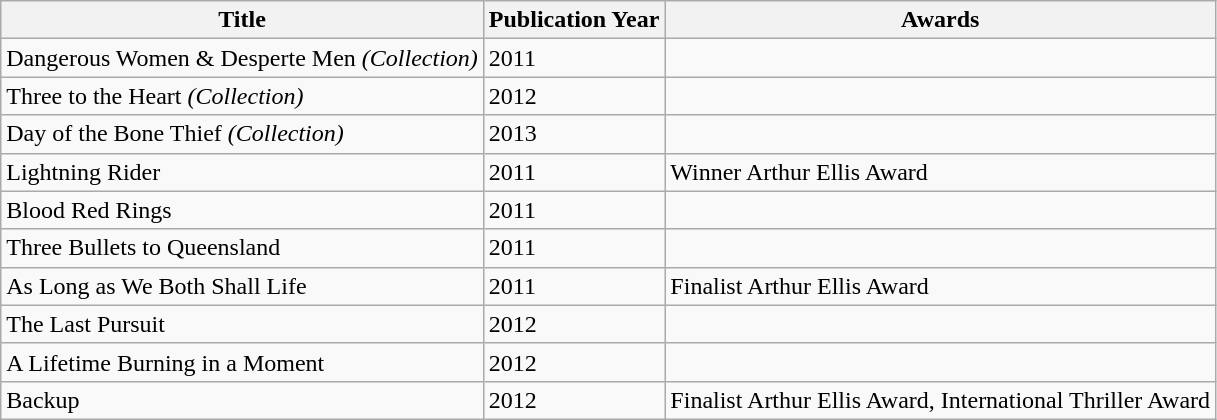<table class="wikitable">
<tr>
<th>Title</th>
<th>Publication Year</th>
<th>Awards</th>
</tr>
<tr>
<td>Dangerous Women & Desperte  Men <em>(Collection)</em></td>
<td>2011</td>
<td></td>
</tr>
<tr>
<td>Three to the Heart <em>(Collection)</em></td>
<td>2012</td>
<td></td>
</tr>
<tr>
<td>Day of the Bone Thief <em>(Collection)</em></td>
<td>2013</td>
<td></td>
</tr>
<tr>
<td>Lightning Rider</td>
<td>2011</td>
<td>Winner Arthur Ellis Award</td>
</tr>
<tr>
<td>Blood Red Rings</td>
<td>2011</td>
<td></td>
</tr>
<tr>
<td>Three Bullets to Queensland</td>
<td>2011</td>
<td></td>
</tr>
<tr>
<td>As Long as We Both Shall Life</td>
<td>2011</td>
<td>Finalist Arthur Ellis Award</td>
</tr>
<tr>
<td>The Last Pursuit</td>
<td>2012</td>
<td></td>
</tr>
<tr>
<td>A Lifetime Burning in a Moment</td>
<td>2012</td>
<td></td>
</tr>
<tr>
<td>Backup</td>
<td>2012</td>
<td>Finalist Arthur Ellis Award, International Thriller Award</td>
</tr>
</table>
